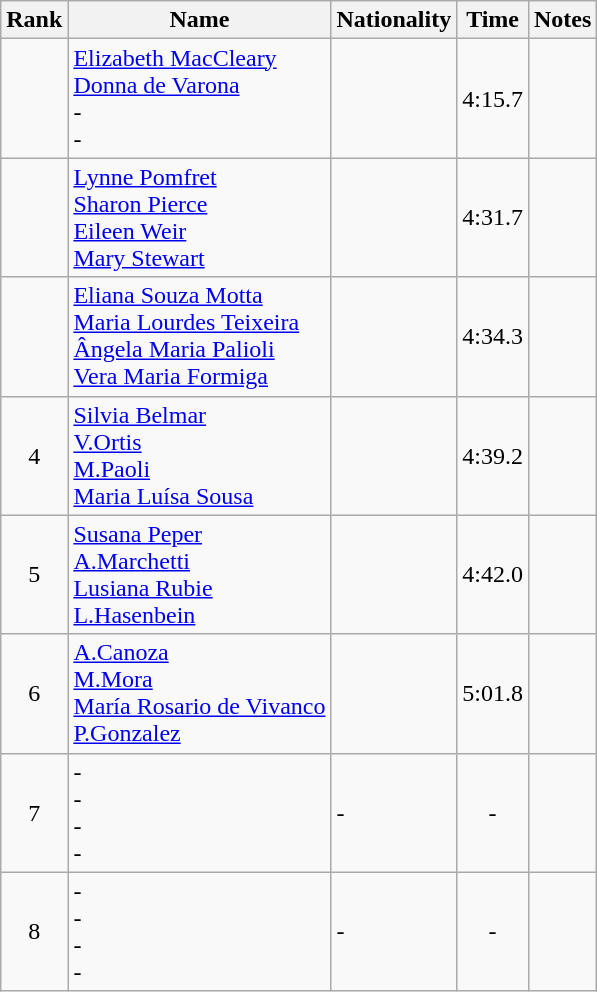<table class="wikitable sortable" style="text-align:center">
<tr>
<th>Rank</th>
<th>Name</th>
<th>Nationality</th>
<th>Time</th>
<th>Notes</th>
</tr>
<tr>
<td></td>
<td align=left><a href='#'>Elizabeth MacCleary</a> <br> <a href='#'>Donna de Varona</a> <br> - <br> -</td>
<td align=left></td>
<td>4:15.7</td>
<td></td>
</tr>
<tr>
<td></td>
<td align=left><a href='#'>Lynne Pomfret</a> <br> <a href='#'>Sharon Pierce</a> <br> <a href='#'>Eileen Weir</a> <br> <a href='#'>Mary Stewart</a></td>
<td align=left></td>
<td>4:31.7</td>
<td></td>
</tr>
<tr>
<td></td>
<td align=left><a href='#'>Eliana Souza Motta</a> <br> <a href='#'>Maria Lourdes Teixeira</a> <br> <a href='#'>Ângela Maria Palioli</a> <br> <a href='#'>Vera Maria Formiga</a></td>
<td align=left></td>
<td>4:34.3</td>
<td></td>
</tr>
<tr>
<td>4</td>
<td align=left><a href='#'>Silvia Belmar</a> <br> <a href='#'>V.Ortis</a> <br> <a href='#'>M.Paoli</a> <br> <a href='#'>Maria Luísa Sousa</a></td>
<td align=left></td>
<td>4:39.2</td>
<td></td>
</tr>
<tr>
<td>5</td>
<td align=left><a href='#'>Susana Peper</a> <br> <a href='#'>A.Marchetti</a> <br> <a href='#'>Lusiana Rubie</a> <br> <a href='#'>L.Hasenbein</a></td>
<td align=left></td>
<td>4:42.0</td>
<td></td>
</tr>
<tr>
<td>6</td>
<td align=left><a href='#'>A.Canoza</a> <br> <a href='#'>M.Mora</a> <br> <a href='#'>María Rosario de Vivanco</a> <br> <a href='#'>P.Gonzalez</a></td>
<td align=left></td>
<td>5:01.8</td>
<td></td>
</tr>
<tr>
<td>7</td>
<td align=left>- <br> - <br> - <br> -</td>
<td align=left>-</td>
<td>-</td>
<td></td>
</tr>
<tr>
<td>8</td>
<td align=left>- <br> - <br> - <br> -</td>
<td align=left>-</td>
<td>-</td>
<td></td>
</tr>
</table>
